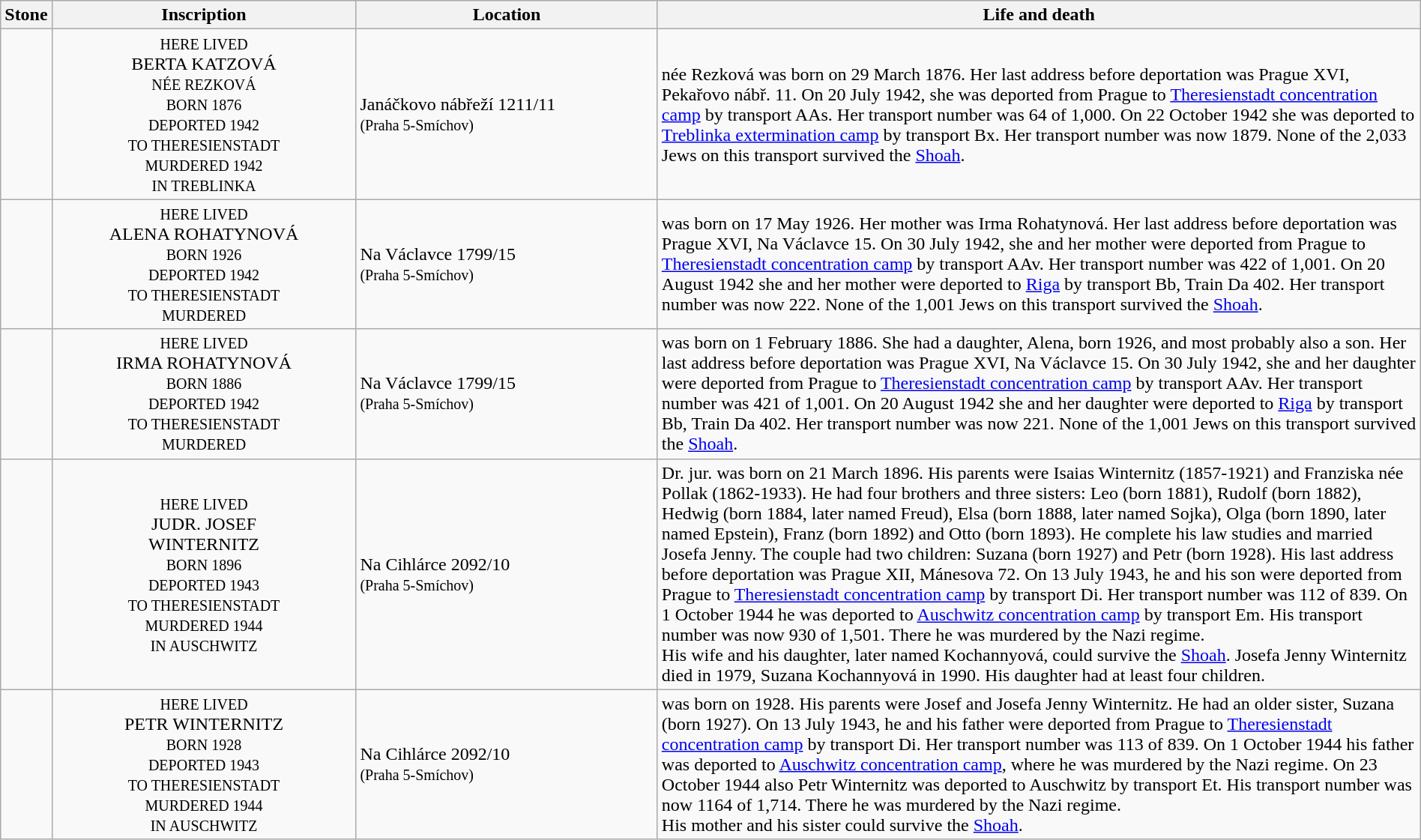<table class="wikitable sortable toptextcells" style="width:100%">
<tr>
<th class="hintergrundfarbe6 unsortable" width="120px">Stone</th>
<th class="hintergrundfarbe6 unsortable" style ="width:22%;">Inscription</th>
<th class="hintergrundfarbe6" data-sort-type="text" style ="width:22%;">Location</th>
<th class="hintergrundfarbe6" style="width:100%;">Life and death</th>
</tr>
<tr>
<td></td>
<td style="text-align:center"><div><small>HERE LIVED</small><br>BERTA KATZOVÁ<br><small>NÉE REZKOVÁ<br>BORN 1876<br>DEPORTED 1942<br>TO THERESIENSTADT<br>MURDERED 1942<br>IN TREBLINKA</small></div></td>
<td>Janáčkovo nábřeží 1211/11<br><small>(Praha 5-Smíchov)</small></td>
<td><strong></strong> née Rezková was born on 29 March 1876. Her last address before deportation was Prague XVI, Pekařovo nábř. 11. On 20 July 1942, she was deported from Prague to <a href='#'>Theresienstadt concentration camp</a> by transport AAs. Her transport number was 64 of 1,000. On 22 October 1942 she was deported to <a href='#'>Treblinka extermination camp</a> by transport Bx. Her transport number was now 1879. None of the 2,033 Jews on this transport survived the <a href='#'>Shoah</a>.</td>
</tr>
<tr>
<td></td>
<td style="text-align:center"><div><small>HERE LIVED</small><br>ALENA ROHATYNOVÁ<br><small>BORN 1926<br>DEPORTED 1942<br>TO THERESIENSTADT<br>MURDERED</small></div></td>
<td>Na Václavce 1799/15<br><small>(Praha 5-Smíchov)</small></td>
<td><strong></strong> was born on 17 May 1926. Her mother was Irma Rohatynová. Her last address before deportation was Prague XVI, Na Václavce 15. On 30 July 1942, she and her mother were deported from Prague to <a href='#'>Theresienstadt concentration camp</a> by transport AAv. Her transport number was 422 of 1,001. On 20 August 1942 she and her mother were deported to <a href='#'>Riga</a> by transport Bb, Train Da 402. Her transport number was now 222. None of the 1,001 Jews on this transport survived the <a href='#'>Shoah</a>.</td>
</tr>
<tr>
<td></td>
<td style="text-align:center"><div><small>HERE LIVED</small><br>IRMA ROHATYNOVÁ<br><small>BORN 1886<br>DEPORTED 1942<br>TO THERESIENSTADT<br>MURDERED</small></div></td>
<td>Na Václavce 1799/15<br><small>(Praha 5-Smíchov)</small></td>
<td><strong></strong> was born on 1 February 1886. She had a daughter, Alena, born 1926, and most probably also a son. Her last address before deportation was Prague XVI, Na Václavce 15. On 30 July 1942, she and her daughter were deported from Prague to <a href='#'>Theresienstadt concentration camp</a> by transport AAv. Her transport number was 421 of 1,001. On 20 August 1942 she and her daughter were deported to <a href='#'>Riga</a> by transport Bb, Train Da 402. Her transport number was now 221. None of the 1,001 Jews on this transport survived the <a href='#'>Shoah</a>.</td>
</tr>
<tr>
<td></td>
<td style="text-align:center"><div><small>HERE LIVED</small><br>JUDR. JOSEF<br>WINTERNITZ<br><small>BORN 1896<br>DEPORTED 1943<br>TO THERESIENSTADT<br>MURDERED 1944<br>IN AUSCHWITZ</small></div></td>
<td>Na Cihlárce 2092/10<br><small>(Praha 5-Smíchov)</small></td>
<td>Dr. jur. <strong></strong> was born on 21 March 1896. His parents were Isaias Winternitz (1857-1921) and Franziska née Pollak (1862-1933). He had four brothers and three sisters: Leo (born 1881), Rudolf (born 1882), Hedwig (born 1884, later named Freud), Elsa (born 1888, later named Sojka), Olga (born 1890, later named Epstein), Franz (born 1892) and Otto (born 1893). He complete his law studies and married Josefa Jenny. The couple had two children: Suzana (born 1927) and Petr (born 1928). His last address before deportation was Prague XII, Mánesova 72. On 13 July 1943, he and his son were deported from Prague to <a href='#'>Theresienstadt concentration camp</a> by transport Di. Her transport number was 112 of 839. On 1 October 1944 he was deported to <a href='#'>Auschwitz concentration camp</a> by transport Em. His transport number was now 930 of 1,501. There he was murdered by the Nazi regime.<br>His wife and his daughter, later named Kochannyová, could survive the <a href='#'>Shoah</a>. Josefa Jenny Winternitz died in 1979, Suzana Kochannyová in 1990. His daughter had at least four children.</td>
</tr>
<tr>
<td></td>
<td style="text-align:center"><div><small>HERE LIVED</small><br>PETR WINTERNITZ<br><small>BORN 1928<br>DEPORTED 1943<br>TO THERESIENSTADT<br>MURDERED 1944<br>IN AUSCHWITZ</small></div></td>
<td>Na Cihlárce 2092/10<br><small>(Praha 5-Smíchov)</small></td>
<td><strong></strong> was born on 1928. His parents were Josef and Josefa Jenny Winternitz. He had an older sister, Suzana (born 1927). On 13 July 1943, he and his father were deported from Prague to <a href='#'>Theresienstadt concentration camp</a> by transport Di. Her transport number was 113 of 839. On 1 October 1944 his father was deported to <a href='#'>Auschwitz concentration camp</a>, where he was murdered by the Nazi regime. On 23 October 1944 also Petr Winternitz was deported to Auschwitz by transport Et. His transport number was now 1164 of 1,714. There he was murdered by the Nazi regime.<br>His mother and his sister could survive the <a href='#'>Shoah</a>.</td>
</tr>
</table>
